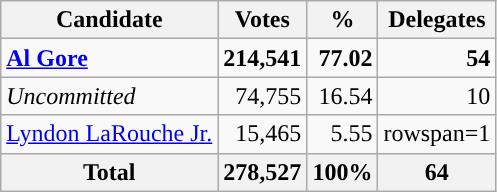<table class="wikitable sortable" style="text-align:right;">
<tr>
<th>Candidate</th>
<th>Votes</th>
<th>%</th>
<th>Delegates</th>
</tr>
<tr>
<td style="text-align:left;" data-sort-value="Gore, Al"><strong><a href='#'>Al Gore</a></strong></td>
<td><strong>214,541</strong></td>
<td><strong>77.02</strong></td>
<td><strong>54</strong></td>
</tr>
<tr>
<td style="text-align:left;" data-sort-value"="ZZZ"><em>Uncommitted</em></td>
<td>74,755</td>
<td>16.54</td>
<td>10</td>
</tr>
<tr>
<td style="text-align:left;" data-sort-value="LaRouche Jr., Lyndon"><a href='#'>Lyndon LaRouche Jr.</a></td>
<td>15,465</td>
<td>5.55</td>
<td>rowspan=1 </td>
</tr>
<tr>
<th>Total</th>
<th>278,527</th>
<th>100%</th>
<th>64</th>
</tr>
</table>
